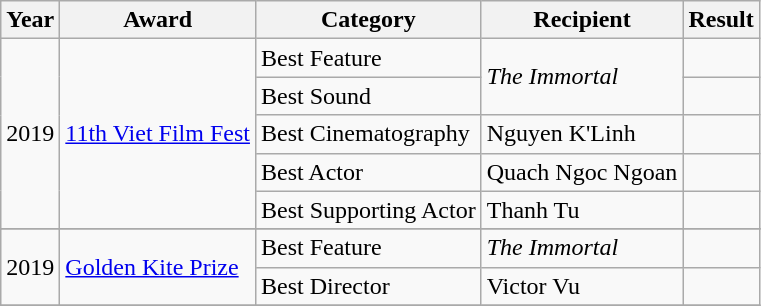<table class="wikitable">
<tr>
<th>Year</th>
<th>Award</th>
<th>Category</th>
<th>Recipient</th>
<th>Result</th>
</tr>
<tr>
<td rowspan=5>2019</td>
<td rowspan=5><a href='#'>11th Viet Film Fest</a></td>
<td>Best Feature</td>
<td rowspan=2><em>The Immortal</em></td>
<td></td>
</tr>
<tr>
<td>Best Sound</td>
<td></td>
</tr>
<tr>
<td>Best Cinematography</td>
<td>Nguyen K'Linh</td>
<td></td>
</tr>
<tr>
<td>Best Actor</td>
<td>Quach Ngoc Ngoan</td>
<td></td>
</tr>
<tr>
<td>Best Supporting Actor</td>
<td>Thanh Tu</td>
<td></td>
</tr>
<tr>
</tr>
<tr>
<td rowspan=2>2019</td>
<td rowspan=2><a href='#'>Golden Kite Prize</a></td>
<td>Best Feature</td>
<td rowspan=1><em>The Immortal</em></td>
<td></td>
</tr>
<tr>
<td>Best Director</td>
<td>Victor Vu</td>
<td></td>
</tr>
<tr>
</tr>
</table>
